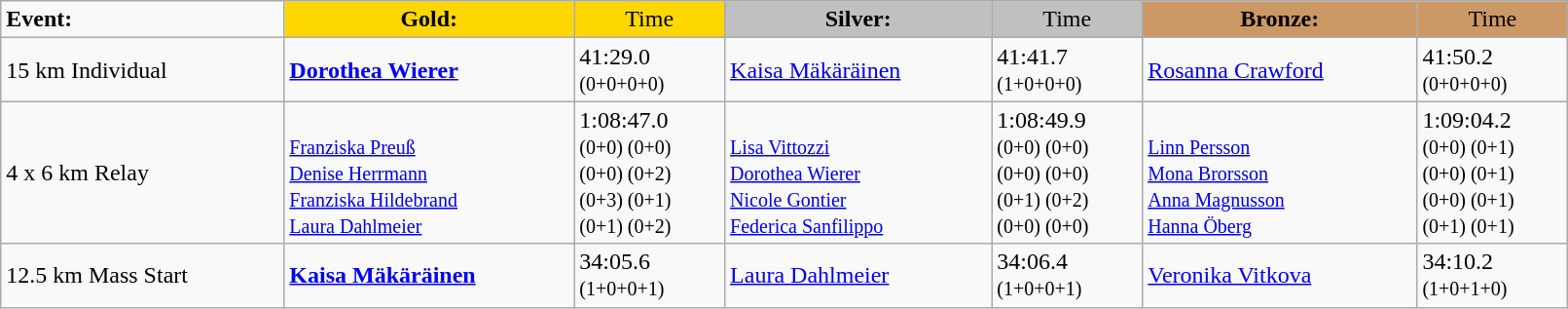<table class="wikitable" width=85%>
<tr>
<td><strong>Event:</strong></td>
<td style="text-align:center;background-color:gold;"><strong>Gold:</strong></td>
<td style="text-align:center;background-color:gold;">Time</td>
<td style="text-align:center;background-color:silver;"><strong>Silver:</strong></td>
<td style="text-align:center;background-color:silver;">Time</td>
<td style="text-align:center;background-color:#CC9966;"><strong>Bronze:</strong></td>
<td style="text-align:center;background-color:#CC9966;">Time</td>
</tr>
<tr>
<td>15 km Individual<br></td>
<td><strong><a href='#'>Dorothea Wierer</a></strong><br><small></small></td>
<td>41:29.0<br><small>(0+0+0+0)</small></td>
<td><a href='#'>Kaisa Mäkäräinen</a><br><small></small></td>
<td>41:41.7<br><small>(1+0+0+0)</small></td>
<td><a href='#'>Rosanna Crawford</a><br><small></small></td>
<td>41:50.2<br><small>(0+0+0+0)</small></td>
</tr>
<tr>
<td>4 x 6 km Relay<br></td>
<td><strong></strong><br><small><a href='#'>Franziska Preuß</a><br><a href='#'>Denise Herrmann</a><br><a href='#'>Franziska Hildebrand</a><br><a href='#'>Laura Dahlmeier</a></small></td>
<td>1:08:47.0 <br><small>(0+0) (0+0)<br>(0+0) (0+2)<br>(0+3) (0+1)<br>(0+1) (0+2)<br></small></td>
<td><br><small><a href='#'>Lisa Vittozzi</a><br><a href='#'>Dorothea Wierer</a><br><a href='#'>Nicole Gontier</a><br><a href='#'>Federica Sanfilippo</a></small></td>
<td>1:08:49.9 <br><small>(0+0) (0+0)<br>(0+0) (0+0)<br>(0+1) (0+2)<br>(0+0) (0+0)<br></small></td>
<td><br><small><a href='#'>Linn Persson</a><br><a href='#'>Mona Brorsson</a><br><a href='#'>Anna Magnusson</a><br><a href='#'>Hanna Öberg</a></small></td>
<td>1:09:04.2 <br><small>(0+0) (0+1)<br>(0+0) (0+1)<br>(0+0) (0+1)<br>(0+1) (0+1)<br></small></td>
</tr>
<tr>
<td>12.5 km Mass Start<br></td>
<td><strong><a href='#'>Kaisa Mäkäräinen</a></strong><br><small></small></td>
<td>34:05.6<br><small>(1+0+0+1)</small></td>
<td><a href='#'>Laura Dahlmeier</a><br><small></small></td>
<td>34:06.4<br><small>(1+0+0+1)</small></td>
<td><a href='#'>Veronika Vitkova</a><br><small></small></td>
<td>34:10.2<br><small>(1+0+1+0)</small></td>
</tr>
</table>
